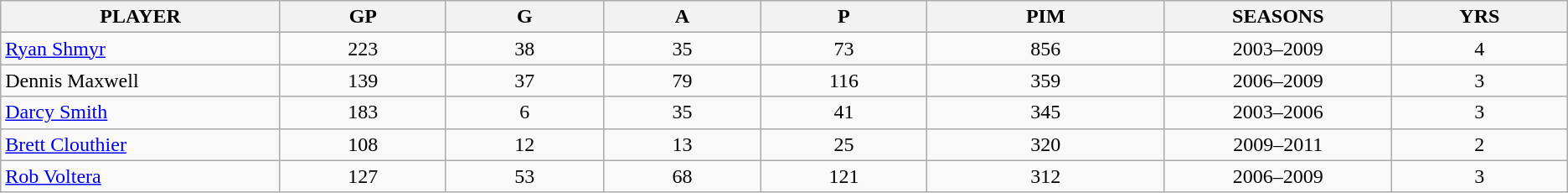<table class="wikitable">
<tr>
<th bgcolor="#DDDDFF" width="3%">PLAYER</th>
<th bgcolor="#DDDDFF" width="2%">GP</th>
<th bgcolor="#DDDDFF" width="2%">G</th>
<th bgcolor="#DDDDFF" width="2%">A</th>
<th bgcolor="#DDDDFF" width="2%">P</th>
<th bgcolor="#DDDDFF" width="3%">PIM</th>
<th bgcolor="#DDDDFF" width="2%">SEASONS</th>
<th bgcolor="#DDDDFF" width="2%">YRS</th>
</tr>
<tr>
<td align=left><a href='#'>Ryan Shmyr</a></td>
<td align=center>223</td>
<td align=center>38</td>
<td align=center>35</td>
<td align=center>73</td>
<td align=center>856</td>
<td align=center>2003–2009</td>
<td align=center>4</td>
</tr>
<tr>
<td align=left>Dennis Maxwell</td>
<td align=center>139</td>
<td align=center>37</td>
<td align=center>79</td>
<td align=center>116</td>
<td align=center>359</td>
<td align=center>2006–2009</td>
<td align=center>3</td>
</tr>
<tr>
<td align=left><a href='#'>Darcy Smith</a></td>
<td align=center>183</td>
<td align=center>6</td>
<td align=center>35</td>
<td align=center>41</td>
<td align=center>345</td>
<td align=center>2003–2006</td>
<td align=center>3</td>
</tr>
<tr>
<td align=left><a href='#'>Brett Clouthier</a></td>
<td align=center>108</td>
<td align=center>12</td>
<td align=center>13</td>
<td align=center>25</td>
<td align=center>320</td>
<td align=center>2009–2011</td>
<td align=center>2</td>
</tr>
<tr>
<td align=left><a href='#'>Rob Voltera</a></td>
<td align=center>127</td>
<td align=center>53</td>
<td align=center>68</td>
<td align=center>121</td>
<td align=center>312</td>
<td align=center>2006–2009</td>
<td align=center>3</td>
</tr>
</table>
